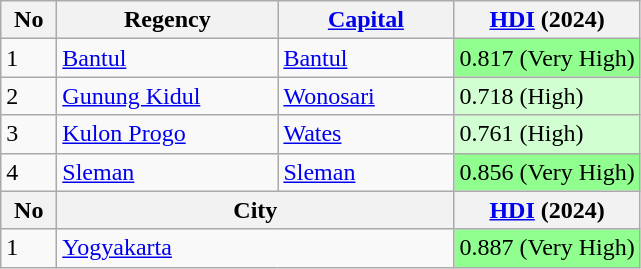<table class="wikitable sortable">
<tr>
<th width="30">No</th>
<th width="140">Regency</th>
<th width="110"><a href='#'>Capital</a></th>
<th><a href='#'>HDI</a> (2024)</th>
</tr>
<tr>
<td>1</td>
<td><a href='#'>Bantul</a></td>
<td><a href='#'>Bantul</a></td>
<td style="background-color:#90FF90">0.817 (Very High)</td>
</tr>
<tr>
<td>2</td>
<td><a href='#'>Gunung Kidul</a></td>
<td><a href='#'>Wonosari</a></td>
<td style="background-color:#D2FFD2">0.718 (High)</td>
</tr>
<tr>
<td>3</td>
<td><a href='#'>Kulon Progo</a></td>
<td><a href='#'>Wates</a></td>
<td style="background-color:#D2FFD2">0.761 (High)</td>
</tr>
<tr>
<td>4</td>
<td><a href='#'>Sleman</a></td>
<td><a href='#'>Sleman</a></td>
<td style="background-color:#90FF90">0.856 (Very High)</td>
</tr>
<tr>
<th>No</th>
<th colspan="2">City</th>
<th><a href='#'>HDI</a> (2024)</th>
</tr>
<tr>
<td>1</td>
<td colspan="2"><a href='#'>Yogyakarta</a></td>
<td style="background-color:#90FF90">0.887 (Very High)</td>
</tr>
</table>
